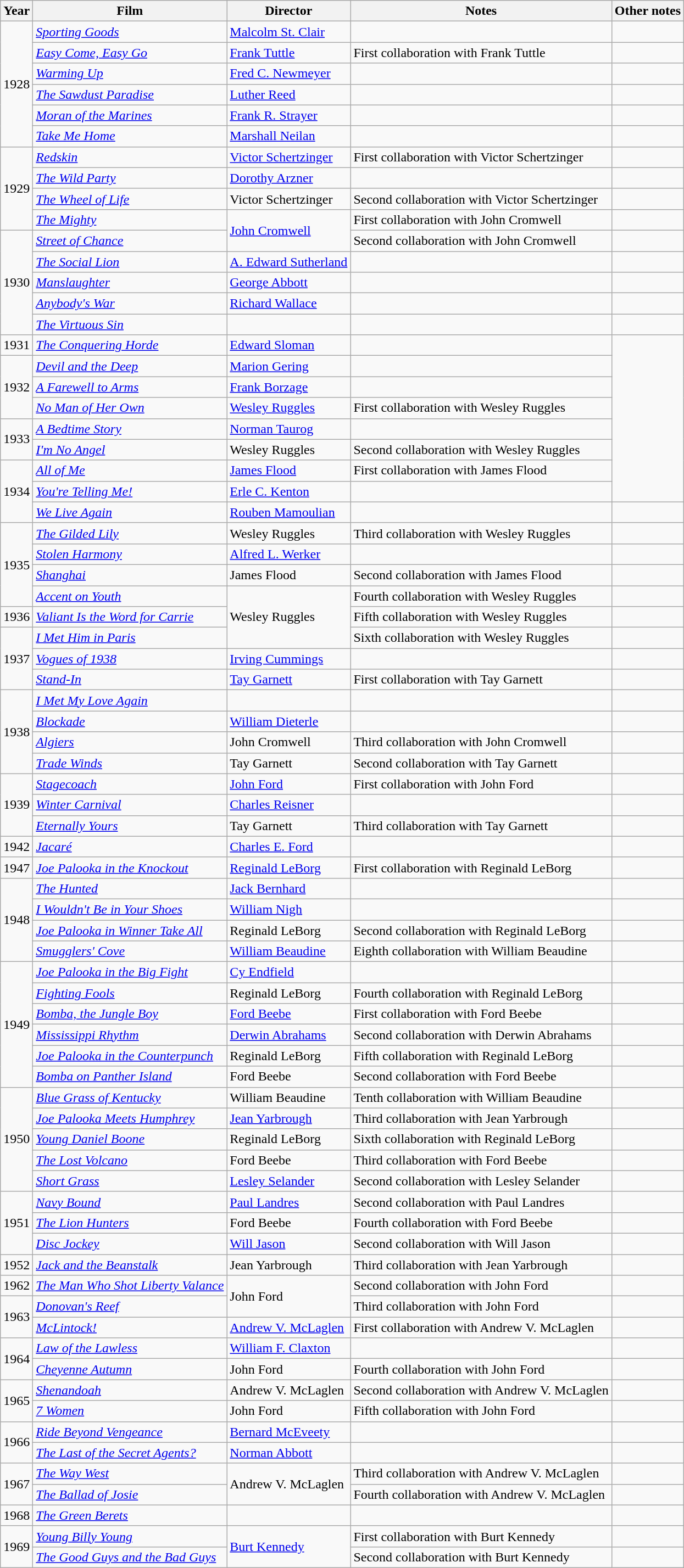<table class="wikitable">
<tr>
<th>Year</th>
<th>Film</th>
<th>Director</th>
<th>Notes</th>
<th>Other notes</th>
</tr>
<tr>
<td rowspan=6>1928</td>
<td><em><a href='#'>Sporting Goods</a></em></td>
<td><a href='#'>Malcolm St. Clair</a></td>
<td></td>
<td></td>
</tr>
<tr>
<td><em><a href='#'>Easy Come, Easy Go</a></em></td>
<td><a href='#'>Frank Tuttle</a></td>
<td>First collaboration with Frank Tuttle</td>
<td></td>
</tr>
<tr>
<td><em><a href='#'>Warming Up</a></em></td>
<td><a href='#'>Fred C. Newmeyer</a></td>
<td></td>
<td></td>
</tr>
<tr>
<td><em><a href='#'>The Sawdust Paradise</a></em></td>
<td><a href='#'>Luther Reed</a></td>
<td></td>
<td></td>
</tr>
<tr>
<td><em><a href='#'>Moran of the Marines</a></em></td>
<td><a href='#'>Frank R. Strayer</a></td>
<td></td>
<td></td>
</tr>
<tr>
<td><em><a href='#'>Take Me Home</a></em></td>
<td><a href='#'>Marshall Neilan</a></td>
<td></td>
<td></td>
</tr>
<tr>
<td rowspan=4>1929</td>
<td><em><a href='#'>Redskin</a></em></td>
<td><a href='#'>Victor Schertzinger</a></td>
<td>First collaboration with Victor Schertzinger</td>
<td></td>
</tr>
<tr>
<td><em><a href='#'>The Wild Party</a></em></td>
<td><a href='#'>Dorothy Arzner</a></td>
<td></td>
<td><small></small></td>
</tr>
<tr>
<td><em><a href='#'>The Wheel of Life</a></em></td>
<td>Victor Schertzinger</td>
<td>Second collaboration with Victor Schertzinger</td>
<td></td>
</tr>
<tr>
<td><em><a href='#'>The Mighty</a></em></td>
<td rowspan=2><a href='#'>John Cromwell</a></td>
<td>First collaboration with John Cromwell</td>
<td></td>
</tr>
<tr>
<td rowspan=5>1930</td>
<td><em><a href='#'>Street of Chance</a></em></td>
<td>Second collaboration with John Cromwell</td>
<td></td>
</tr>
<tr>
<td><em><a href='#'>The Social Lion</a></em></td>
<td><a href='#'>A. Edward Sutherland</a></td>
<td></td>
<td><small></small></td>
</tr>
<tr>
<td><em><a href='#'>Manslaughter</a></em></td>
<td><a href='#'>George Abbott</a></td>
<td></td>
<td></td>
</tr>
<tr>
<td><em><a href='#'>Anybody's War</a></em></td>
<td><a href='#'>Richard Wallace</a></td>
<td></td>
<td></td>
</tr>
<tr>
<td><em><a href='#'>The Virtuous Sin</a></em></td>
<td></td>
<td></td>
<td></td>
</tr>
<tr>
<td>1931</td>
<td><em><a href='#'>The Conquering Horde</a></em></td>
<td><a href='#'>Edward Sloman</a></td>
<td></td>
<td rowspan=8><small></small></td>
</tr>
<tr>
<td rowspan=3>1932</td>
<td><em><a href='#'>Devil and the Deep</a></em></td>
<td><a href='#'>Marion Gering</a></td>
<td></td>
</tr>
<tr>
<td><em><a href='#'>A Farewell to Arms</a></em></td>
<td><a href='#'>Frank Borzage</a></td>
<td></td>
</tr>
<tr>
<td><em><a href='#'>No Man of Her Own</a></em></td>
<td><a href='#'>Wesley Ruggles</a></td>
<td>First collaboration with Wesley Ruggles</td>
</tr>
<tr>
<td rowspan=2>1933</td>
<td><em><a href='#'>A Bedtime Story</a></em></td>
<td><a href='#'>Norman Taurog</a></td>
<td></td>
</tr>
<tr>
<td><em><a href='#'>I'm No Angel</a></em></td>
<td>Wesley Ruggles</td>
<td>Second collaboration with Wesley Ruggles</td>
</tr>
<tr>
<td rowspan=3>1934</td>
<td><em><a href='#'>All of Me</a></em></td>
<td><a href='#'>James Flood</a></td>
<td>First collaboration with James Flood</td>
</tr>
<tr>
<td><em><a href='#'>You're Telling Me!</a></em></td>
<td><a href='#'>Erle C. Kenton</a></td>
<td></td>
</tr>
<tr>
<td><em><a href='#'>We Live Again</a></em></td>
<td><a href='#'>Rouben Mamoulian</a></td>
<td></td>
<td></td>
</tr>
<tr>
<td rowspan=4>1935</td>
<td><em><a href='#'>The Gilded Lily</a></em></td>
<td>Wesley Ruggles</td>
<td>Third collaboration with Wesley Ruggles</td>
<td></td>
</tr>
<tr>
<td><em><a href='#'>Stolen Harmony</a></em></td>
<td><a href='#'>Alfred L. Werker</a></td>
<td></td>
<td></td>
</tr>
<tr>
<td><em><a href='#'>Shanghai</a></em></td>
<td>James Flood</td>
<td>Second collaboration with James Flood</td>
<td></td>
</tr>
<tr>
<td><em><a href='#'>Accent on Youth</a></em></td>
<td rowspan=3>Wesley Ruggles</td>
<td>Fourth collaboration with Wesley Ruggles</td>
<td></td>
</tr>
<tr>
<td>1936</td>
<td><em><a href='#'>Valiant Is the Word for Carrie</a></em></td>
<td>Fifth collaboration with Wesley Ruggles</td>
<td></td>
</tr>
<tr>
<td rowspan=3>1937</td>
<td><em><a href='#'>I Met Him in Paris</a></em></td>
<td>Sixth collaboration with Wesley Ruggles</td>
<td></td>
</tr>
<tr>
<td><em><a href='#'>Vogues of 1938</a></em></td>
<td><a href='#'>Irving Cummings</a></td>
<td></td>
<td></td>
</tr>
<tr>
<td><em><a href='#'>Stand-In</a></em></td>
<td><a href='#'>Tay Garnett</a></td>
<td>First collaboration with Tay Garnett</td>
<td></td>
</tr>
<tr>
<td rowspan=4>1938</td>
<td><em><a href='#'>I Met My Love Again</a></em></td>
<td></td>
<td></td>
<td></td>
</tr>
<tr>
<td><em><a href='#'>Blockade</a></em></td>
<td><a href='#'>William Dieterle</a></td>
<td></td>
<td></td>
</tr>
<tr>
<td><em><a href='#'>Algiers</a></em></td>
<td>John Cromwell</td>
<td>Third collaboration with John Cromwell</td>
<td></td>
</tr>
<tr>
<td><em><a href='#'>Trade Winds</a></em></td>
<td>Tay Garnett</td>
<td>Second collaboration with Tay Garnett</td>
<td></td>
</tr>
<tr>
<td rowspan=3>1939</td>
<td><em><a href='#'>Stagecoach</a></em></td>
<td><a href='#'>John Ford</a></td>
<td>First collaboration with John Ford</td>
<td></td>
</tr>
<tr>
<td><em><a href='#'>Winter Carnival</a></em></td>
<td><a href='#'>Charles Reisner</a></td>
<td></td>
<td></td>
</tr>
<tr>
<td><em><a href='#'>Eternally Yours</a></em></td>
<td>Tay Garnett</td>
<td>Third collaboration with Tay Garnett</td>
<td></td>
</tr>
<tr>
<td>1942</td>
<td><em><a href='#'>Jacaré</a></em></td>
<td><a href='#'>Charles E. Ford</a></td>
<td></td>
<td></td>
</tr>
<tr>
<td>1947</td>
<td><em><a href='#'>Joe Palooka in the Knockout</a></em></td>
<td><a href='#'>Reginald LeBorg</a></td>
<td>First collaboration with Reginald LeBorg</td>
<td></td>
</tr>
<tr>
<td rowspan=4>1948</td>
<td><em><a href='#'>The Hunted</a></em></td>
<td><a href='#'>Jack Bernhard</a></td>
<td></td>
<td></td>
</tr>
<tr>
<td><em><a href='#'>I Wouldn't Be in Your Shoes</a></em></td>
<td><a href='#'>William Nigh</a></td>
<td></td>
<td></td>
</tr>
<tr>
<td><em><a href='#'>Joe Palooka in Winner Take All</a></em></td>
<td>Reginald LeBorg</td>
<td>Second collaboration with Reginald LeBorg</td>
<td></td>
</tr>
<tr>
<td><em><a href='#'>Smugglers' Cove</a></em></td>
<td><a href='#'>William Beaudine</a></td>
<td>Eighth collaboration with William Beaudine</td>
<td></td>
</tr>
<tr>
<td rowspan=6>1949</td>
<td><em><a href='#'>Joe Palooka in the Big Fight</a></em></td>
<td><a href='#'>Cy Endfield</a></td>
<td></td>
<td></td>
</tr>
<tr>
<td><em><a href='#'>Fighting Fools</a></em></td>
<td>Reginald LeBorg</td>
<td>Fourth collaboration with Reginald LeBorg</td>
<td></td>
</tr>
<tr>
<td><em><a href='#'>Bomba, the Jungle Boy</a></em></td>
<td><a href='#'>Ford Beebe</a></td>
<td>First collaboration with Ford Beebe</td>
<td></td>
</tr>
<tr>
<td><em><a href='#'>Mississippi Rhythm</a></em></td>
<td><a href='#'>Derwin Abrahams</a></td>
<td>Second collaboration with Derwin Abrahams</td>
<td></td>
</tr>
<tr>
<td><em><a href='#'>Joe Palooka in the Counterpunch</a></em></td>
<td>Reginald LeBorg</td>
<td>Fifth collaboration with Reginald LeBorg</td>
<td></td>
</tr>
<tr>
<td><em><a href='#'>Bomba on Panther Island</a></em></td>
<td>Ford Beebe</td>
<td>Second collaboration with Ford Beebe</td>
<td></td>
</tr>
<tr>
<td rowspan=5>1950</td>
<td><em><a href='#'>Blue Grass of Kentucky</a></em></td>
<td>William Beaudine</td>
<td>Tenth collaboration with William Beaudine</td>
<td></td>
</tr>
<tr>
<td><em><a href='#'>Joe Palooka Meets Humphrey</a></em></td>
<td><a href='#'>Jean Yarbrough</a></td>
<td>Third collaboration with Jean Yarbrough</td>
<td></td>
</tr>
<tr>
<td><em><a href='#'>Young Daniel Boone</a></em></td>
<td>Reginald LeBorg</td>
<td>Sixth collaboration with Reginald LeBorg</td>
<td></td>
</tr>
<tr>
<td><em><a href='#'>The Lost Volcano</a></em></td>
<td>Ford Beebe</td>
<td>Third collaboration with Ford Beebe</td>
<td></td>
</tr>
<tr>
<td><em><a href='#'>Short Grass</a></em></td>
<td><a href='#'>Lesley Selander</a></td>
<td>Second collaboration with Lesley Selander</td>
<td></td>
</tr>
<tr>
<td rowspan=3>1951</td>
<td><em><a href='#'>Navy Bound</a></em></td>
<td><a href='#'>Paul Landres</a></td>
<td>Second collaboration with Paul Landres</td>
<td></td>
</tr>
<tr>
<td><em><a href='#'>The Lion Hunters</a></em></td>
<td>Ford Beebe</td>
<td>Fourth collaboration with Ford Beebe</td>
<td></td>
</tr>
<tr>
<td><em><a href='#'>Disc Jockey</a></em></td>
<td><a href='#'>Will Jason</a></td>
<td>Second collaboration with Will Jason</td>
<td></td>
</tr>
<tr>
<td>1952</td>
<td><em><a href='#'>Jack and the Beanstalk</a></em></td>
<td>Jean Yarbrough</td>
<td>Third collaboration with Jean Yarbrough</td>
<td></td>
</tr>
<tr>
<td>1962</td>
<td><em><a href='#'>The Man Who Shot Liberty Valance</a></em></td>
<td rowspan=2>John Ford</td>
<td>Second collaboration with John Ford</td>
<td></td>
</tr>
<tr>
<td rowspan=2>1963</td>
<td><em><a href='#'>Donovan's Reef</a></em></td>
<td>Third collaboration with John Ford</td>
<td></td>
</tr>
<tr>
<td><em><a href='#'>McLintock!</a></em></td>
<td><a href='#'>Andrew V. McLaglen</a></td>
<td>First collaboration with Andrew V. McLaglen</td>
<td></td>
</tr>
<tr>
<td rowspan=2>1964</td>
<td><em><a href='#'>Law of the Lawless</a></em></td>
<td><a href='#'>William F. Claxton</a></td>
<td></td>
<td></td>
</tr>
<tr>
<td><em><a href='#'>Cheyenne Autumn</a></em></td>
<td>John Ford</td>
<td>Fourth collaboration with John Ford</td>
<td></td>
</tr>
<tr>
<td rowspan=2>1965</td>
<td><em><a href='#'>Shenandoah</a></em></td>
<td>Andrew V. McLaglen</td>
<td>Second collaboration with Andrew V. McLaglen</td>
<td></td>
</tr>
<tr>
<td><em><a href='#'>7 Women</a></em></td>
<td>John Ford</td>
<td>Fifth collaboration with John Ford</td>
<td></td>
</tr>
<tr>
<td rowspan=2>1966</td>
<td><em><a href='#'>Ride Beyond Vengeance</a></em></td>
<td><a href='#'>Bernard McEveety</a></td>
<td></td>
<td></td>
</tr>
<tr>
<td><em><a href='#'>The Last of the Secret Agents?</a></em></td>
<td><a href='#'>Norman Abbott</a></td>
<td></td>
<td></td>
</tr>
<tr>
<td rowspan=2>1967</td>
<td><em><a href='#'>The Way West</a></em></td>
<td rowspan=2>Andrew V. McLaglen</td>
<td>Third collaboration with Andrew V. McLaglen</td>
<td></td>
</tr>
<tr>
<td><em><a href='#'>The Ballad of Josie</a></em></td>
<td>Fourth collaboration with Andrew V. McLaglen</td>
<td></td>
</tr>
<tr>
<td>1968</td>
<td><em><a href='#'>The Green Berets</a></em></td>
<td></td>
<td></td>
</tr>
<tr>
<td rowspan=2>1969</td>
<td><em><a href='#'>Young Billy Young</a></em></td>
<td rowspan=2><a href='#'>Burt Kennedy</a></td>
<td>First collaboration with Burt Kennedy</td>
<td></td>
</tr>
<tr>
<td><em><a href='#'>The Good Guys and the Bad Guys</a></em></td>
<td>Second collaboration with Burt Kennedy</td>
<td><small></small></td>
</tr>
</table>
